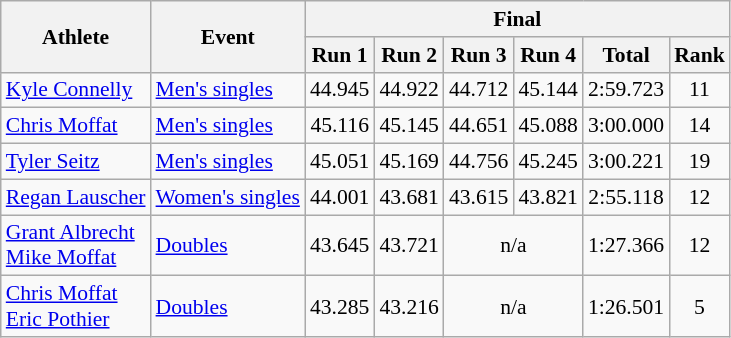<table class="wikitable" style="font-size:90%">
<tr>
<th rowspan="2">Athlete</th>
<th rowspan="2">Event</th>
<th colspan="6">Final</th>
</tr>
<tr>
<th>Run 1</th>
<th>Run 2</th>
<th>Run 3</th>
<th>Run 4</th>
<th>Total</th>
<th>Rank</th>
</tr>
<tr>
<td><a href='#'>Kyle Connelly</a></td>
<td><a href='#'>Men's singles</a></td>
<td align="center">44.945</td>
<td align="center">44.922</td>
<td align="center">44.712</td>
<td align="center">45.144</td>
<td align="center">2:59.723</td>
<td align="center">11</td>
</tr>
<tr>
<td><a href='#'>Chris Moffat</a></td>
<td><a href='#'>Men's singles</a></td>
<td align="center">45.116</td>
<td align="center">45.145</td>
<td align="center">44.651</td>
<td align="center">45.088</td>
<td align="center">3:00.000</td>
<td align="center">14</td>
</tr>
<tr>
<td><a href='#'>Tyler Seitz</a></td>
<td><a href='#'>Men's singles</a></td>
<td align="center">45.051</td>
<td align="center">45.169</td>
<td align="center">44.756</td>
<td align="center">45.245</td>
<td align="center">3:00.221</td>
<td align="center">19</td>
</tr>
<tr>
<td><a href='#'>Regan Lauscher</a></td>
<td><a href='#'>Women's singles</a></td>
<td align="center">44.001</td>
<td align="center">43.681</td>
<td align="center">43.615</td>
<td align="center">43.821</td>
<td align="center">2:55.118</td>
<td align="center">12</td>
</tr>
<tr>
<td><a href='#'>Grant Albrecht</a> <br><a href='#'>Mike Moffat</a></td>
<td><a href='#'>Doubles</a></td>
<td align="center">43.645</td>
<td align="center">43.721</td>
<td colspan=2 align="center">n/a</td>
<td align="center">1:27.366</td>
<td align="center">12</td>
</tr>
<tr>
<td><a href='#'>Chris Moffat</a> <br><a href='#'>Eric Pothier</a></td>
<td><a href='#'>Doubles</a></td>
<td align="center">43.285</td>
<td align="center">43.216</td>
<td colspan=2 align="center">n/a</td>
<td align="center">1:26.501</td>
<td align="center">5</td>
</tr>
</table>
